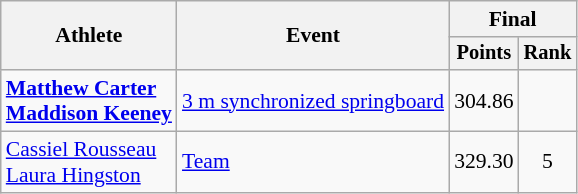<table class="wikitable" style="text-align:center; font-size:90%">
<tr>
<th rowspan=2>Athlete</th>
<th rowspan=2>Event</th>
<th colspan=2>Final</th>
</tr>
<tr style="font-size:95%">
<th>Points</th>
<th>Rank</th>
</tr>
<tr>
<td align=left><strong><a href='#'>Matthew Carter</a><br><a href='#'>Maddison Keeney</a></strong></td>
<td align=left><a href='#'>3 m synchronized springboard</a></td>
<td>304.86</td>
<td></td>
</tr>
<tr>
<td align=left><a href='#'>Cassiel Rousseau</a><br><a href='#'>Laura Hingston</a></td>
<td align=left><a href='#'>Team</a></td>
<td>329.30</td>
<td>5</td>
</tr>
</table>
